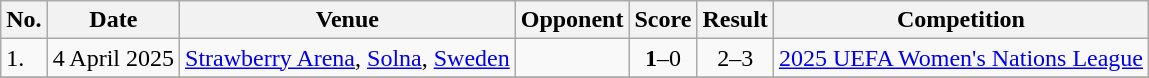<table class="wikitable">
<tr>
<th>No.</th>
<th>Date</th>
<th>Venue</th>
<th>Opponent</th>
<th>Score</th>
<th>Result</th>
<th>Competition</th>
</tr>
<tr>
<td>1.</td>
<td>4 April 2025</td>
<td><a href='#'>Strawberry Arena</a>, <a href='#'>Solna</a>, <a href='#'>Sweden</a></td>
<td></td>
<td align=center><strong>1</strong>–0</td>
<td align=center>2–3</td>
<td><a href='#'>2025 UEFA Women's Nations League</a></td>
</tr>
<tr>
</tr>
</table>
